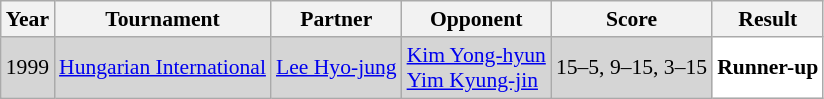<table class="sortable wikitable" style="font-size: 90%;">
<tr>
<th>Year</th>
<th>Tournament</th>
<th>Partner</th>
<th>Opponent</th>
<th>Score</th>
<th>Result</th>
</tr>
<tr style="background:#D5D5D5">
<td align="center">1999</td>
<td align="left"><a href='#'>Hungarian International</a></td>
<td align="left"> <a href='#'>Lee Hyo-jung</a></td>
<td align="left"> <a href='#'>Kim Yong-hyun</a> <br>  <a href='#'>Yim Kyung-jin</a></td>
<td align="left">15–5, 9–15, 3–15</td>
<td style="text-align:left; background:white"> <strong>Runner-up</strong></td>
</tr>
</table>
